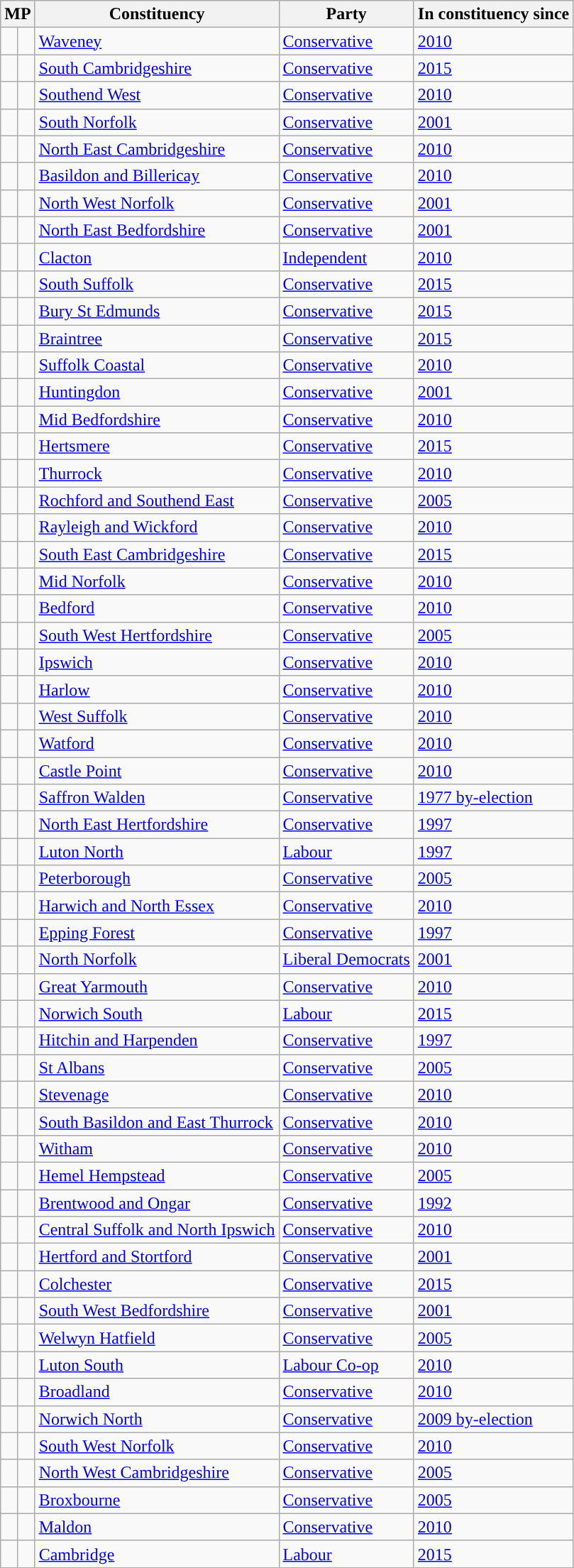<table class="wikitable sortable">
<tr>
<th colspan=2>MP</th>
<th>Constituency</th>
<th>Party</th>
<th>In constituency since</th>
</tr>
<tr>
<td></td>
<td></td>
<td><a href='#'>Waveney</a></td>
<td><a href='#'>Conservative</a></td>
<td><a href='#'>2010</a></td>
</tr>
<tr>
<td></td>
<td></td>
<td><a href='#'>South Cambridgeshire</a></td>
<td><a href='#'>Conservative</a></td>
<td><a href='#'>2015</a></td>
</tr>
<tr>
<td></td>
<td></td>
<td><a href='#'>Southend West</a></td>
<td><a href='#'>Conservative</a></td>
<td><a href='#'>2010</a></td>
</tr>
<tr>
<td></td>
<td></td>
<td><a href='#'>South Norfolk</a></td>
<td><a href='#'>Conservative</a></td>
<td><a href='#'>2001</a></td>
</tr>
<tr>
<td></td>
<td></td>
<td><a href='#'>North East Cambridgeshire</a></td>
<td><a href='#'>Conservative</a></td>
<td><a href='#'>2010</a></td>
</tr>
<tr>
<td></td>
<td></td>
<td><a href='#'>Basildon and Billericay</a></td>
<td><a href='#'>Conservative</a></td>
<td><a href='#'>2010</a></td>
</tr>
<tr>
<td></td>
<td></td>
<td><a href='#'>North West Norfolk</a></td>
<td><a href='#'>Conservative</a></td>
<td><a href='#'>2001</a></td>
</tr>
<tr>
<td></td>
<td></td>
<td><a href='#'>North East Bedfordshire</a></td>
<td><a href='#'>Conservative</a></td>
<td><a href='#'>2001</a></td>
</tr>
<tr>
<td></td>
<td></td>
<td><a href='#'>Clacton</a></td>
<td><a href='#'>Independent</a></td>
<td><a href='#'>2010</a></td>
</tr>
<tr>
<td></td>
<td></td>
<td><a href='#'>South Suffolk</a></td>
<td><a href='#'>Conservative</a></td>
<td><a href='#'>2015</a></td>
</tr>
<tr>
<td></td>
<td></td>
<td><a href='#'>Bury St Edmunds</a></td>
<td><a href='#'>Conservative</a></td>
<td><a href='#'>2015</a></td>
</tr>
<tr>
<td></td>
<td></td>
<td><a href='#'>Braintree</a></td>
<td><a href='#'>Conservative</a></td>
<td><a href='#'>2015</a></td>
</tr>
<tr>
<td></td>
<td></td>
<td><a href='#'>Suffolk Coastal</a></td>
<td><a href='#'>Conservative</a></td>
<td><a href='#'>2010</a></td>
</tr>
<tr>
<td></td>
<td></td>
<td><a href='#'>Huntingdon</a></td>
<td><a href='#'>Conservative</a></td>
<td><a href='#'>2001</a></td>
</tr>
<tr>
<td></td>
<td></td>
<td><a href='#'>Mid Bedfordshire</a></td>
<td><a href='#'>Conservative</a></td>
<td><a href='#'>2010</a></td>
</tr>
<tr>
<td></td>
<td></td>
<td><a href='#'>Hertsmere</a></td>
<td><a href='#'>Conservative</a></td>
<td><a href='#'>2015</a></td>
</tr>
<tr>
<td></td>
<td></td>
<td><a href='#'>Thurrock</a></td>
<td><a href='#'>Conservative</a></td>
<td><a href='#'>2010</a></td>
</tr>
<tr>
<td></td>
<td></td>
<td><a href='#'>Rochford and Southend East</a></td>
<td><a href='#'>Conservative</a></td>
<td><a href='#'>2005</a></td>
</tr>
<tr>
<td></td>
<td></td>
<td><a href='#'>Rayleigh and Wickford</a></td>
<td><a href='#'>Conservative</a></td>
<td><a href='#'>2010</a></td>
</tr>
<tr>
<td></td>
<td></td>
<td><a href='#'>South East Cambridgeshire</a></td>
<td><a href='#'>Conservative</a></td>
<td><a href='#'>2015</a></td>
</tr>
<tr>
<td></td>
<td></td>
<td><a href='#'>Mid Norfolk</a></td>
<td><a href='#'>Conservative</a></td>
<td><a href='#'>2010</a></td>
</tr>
<tr>
<td></td>
<td></td>
<td><a href='#'>Bedford</a></td>
<td><a href='#'>Conservative</a></td>
<td><a href='#'>2010</a></td>
</tr>
<tr>
<td></td>
<td></td>
<td><a href='#'>South West Hertfordshire</a></td>
<td><a href='#'>Conservative</a></td>
<td><a href='#'>2005</a></td>
</tr>
<tr>
<td></td>
<td></td>
<td><a href='#'>Ipswich</a></td>
<td><a href='#'>Conservative</a></td>
<td><a href='#'>2010</a></td>
</tr>
<tr>
<td></td>
<td></td>
<td><a href='#'>Harlow</a></td>
<td><a href='#'>Conservative</a></td>
<td><a href='#'>2010</a></td>
</tr>
<tr>
<td></td>
<td></td>
<td><a href='#'>West Suffolk</a></td>
<td><a href='#'>Conservative</a></td>
<td><a href='#'>2010</a></td>
</tr>
<tr>
<td></td>
<td></td>
<td><a href='#'>Watford</a></td>
<td><a href='#'>Conservative</a></td>
<td><a href='#'>2010</a></td>
</tr>
<tr>
<td></td>
<td></td>
<td><a href='#'>Castle Point</a></td>
<td><a href='#'>Conservative</a></td>
<td><a href='#'>2010</a></td>
</tr>
<tr>
<td></td>
<td></td>
<td><a href='#'>Saffron Walden</a></td>
<td><a href='#'>Conservative</a></td>
<td><a href='#'>1977 by-election</a></td>
</tr>
<tr>
<td></td>
<td></td>
<td><a href='#'>North East Hertfordshire</a></td>
<td><a href='#'>Conservative</a></td>
<td><a href='#'>1997</a></td>
</tr>
<tr>
<td style="background-color: "></td>
<td></td>
<td><a href='#'>Luton North</a></td>
<td><a href='#'>Labour</a></td>
<td><a href='#'>1997</a></td>
</tr>
<tr>
<td></td>
<td></td>
<td><a href='#'>Peterborough</a></td>
<td><a href='#'>Conservative</a></td>
<td><a href='#'>2005</a></td>
</tr>
<tr>
<td></td>
<td></td>
<td><a href='#'>Harwich and North Essex</a></td>
<td><a href='#'>Conservative</a></td>
<td><a href='#'>2010</a></td>
</tr>
<tr>
<td></td>
<td></td>
<td><a href='#'>Epping Forest</a></td>
<td><a href='#'>Conservative</a></td>
<td><a href='#'>1997</a></td>
</tr>
<tr>
<td style="background-color: "></td>
<td></td>
<td><a href='#'>North Norfolk</a></td>
<td><a href='#'>Liberal Democrats</a></td>
<td><a href='#'>2001</a></td>
</tr>
<tr>
<td></td>
<td></td>
<td><a href='#'>Great Yarmouth</a></td>
<td><a href='#'>Conservative</a></td>
<td><a href='#'>2010</a></td>
</tr>
<tr>
<td style="background-color: "></td>
<td></td>
<td><a href='#'>Norwich South</a></td>
<td><a href='#'>Labour</a></td>
<td><a href='#'>2015</a></td>
</tr>
<tr>
<td></td>
<td></td>
<td><a href='#'>Hitchin and Harpenden</a></td>
<td><a href='#'>Conservative</a></td>
<td><a href='#'>1997</a></td>
</tr>
<tr>
<td></td>
<td></td>
<td><a href='#'>St Albans</a></td>
<td><a href='#'>Conservative</a></td>
<td><a href='#'>2005</a></td>
</tr>
<tr>
<td></td>
<td></td>
<td><a href='#'>Stevenage</a></td>
<td><a href='#'>Conservative</a></td>
<td><a href='#'>2010</a></td>
</tr>
<tr>
<td></td>
<td></td>
<td><a href='#'>South Basildon and East Thurrock</a></td>
<td><a href='#'>Conservative</a></td>
<td><a href='#'>2010</a></td>
</tr>
<tr>
<td></td>
<td></td>
<td><a href='#'>Witham</a></td>
<td><a href='#'>Conservative</a></td>
<td><a href='#'>2010</a></td>
</tr>
<tr>
<td></td>
<td></td>
<td><a href='#'>Hemel Hempstead</a></td>
<td><a href='#'>Conservative</a></td>
<td><a href='#'>2005</a></td>
</tr>
<tr>
<td></td>
<td></td>
<td><a href='#'>Brentwood and Ongar</a></td>
<td><a href='#'>Conservative</a></td>
<td><a href='#'>1992</a></td>
</tr>
<tr>
<td></td>
<td></td>
<td><a href='#'>Central Suffolk and North Ipswich</a></td>
<td><a href='#'>Conservative</a></td>
<td><a href='#'>2010</a></td>
</tr>
<tr>
<td></td>
<td></td>
<td><a href='#'>Hertford and Stortford</a></td>
<td><a href='#'>Conservative</a></td>
<td><a href='#'>2001</a></td>
</tr>
<tr>
<td></td>
<td></td>
<td><a href='#'>Colchester</a></td>
<td><a href='#'>Conservative</a></td>
<td><a href='#'>2015</a></td>
</tr>
<tr>
<td></td>
<td></td>
<td><a href='#'>South West Bedfordshire</a></td>
<td><a href='#'>Conservative</a></td>
<td><a href='#'>2001</a></td>
</tr>
<tr>
<td></td>
<td></td>
<td><a href='#'>Welwyn Hatfield</a></td>
<td><a href='#'>Conservative</a></td>
<td><a href='#'>2005</a></td>
</tr>
<tr>
<td style="background-color: "></td>
<td></td>
<td><a href='#'>Luton South</a></td>
<td><a href='#'>Labour Co-op</a></td>
<td><a href='#'>2010</a></td>
</tr>
<tr>
<td></td>
<td></td>
<td><a href='#'>Broadland</a></td>
<td><a href='#'>Conservative</a></td>
<td><a href='#'>2010</a></td>
</tr>
<tr>
<td></td>
<td></td>
<td><a href='#'>Norwich North</a></td>
<td><a href='#'>Conservative</a></td>
<td><a href='#'>2009 by-election</a></td>
</tr>
<tr>
<td></td>
<td></td>
<td><a href='#'>South West Norfolk</a></td>
<td><a href='#'>Conservative</a></td>
<td><a href='#'>2010</a></td>
</tr>
<tr>
<td></td>
<td></td>
<td><a href='#'>North West Cambridgeshire</a></td>
<td><a href='#'>Conservative</a></td>
<td><a href='#'>2005</a></td>
</tr>
<tr>
<td></td>
<td></td>
<td><a href='#'>Broxbourne</a></td>
<td><a href='#'>Conservative</a></td>
<td><a href='#'>2005</a></td>
</tr>
<tr>
<td></td>
<td></td>
<td><a href='#'>Maldon</a></td>
<td><a href='#'>Conservative</a></td>
<td><a href='#'>2010</a></td>
</tr>
<tr>
<td style="background-color: "></td>
<td></td>
<td><a href='#'>Cambridge</a></td>
<td><a href='#'>Labour</a></td>
<td><a href='#'>2015</a></td>
</tr>
</table>
